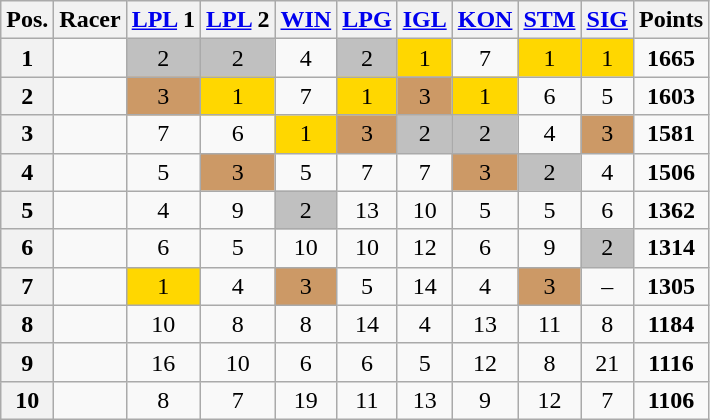<table class="wikitable sortable plainrowheaders" style="text-align:center;">
<tr>
<th scope="col">Pos.</th>
<th scope="col">Racer</th>
<th scope="col"> <a href='#'>LPL</a> 1</th>
<th scope="col"> <a href='#'>LPL</a> 2</th>
<th scope="col"> <a href='#'>WIN</a></th>
<th scope="col"> <a href='#'>LPG</a></th>
<th scope="col"> <a href='#'>IGL</a></th>
<th scope="col"> <a href='#'>KON</a></th>
<th scope="col"> <a href='#'>STM</a></th>
<th> <a href='#'>SIG</a></th>
<th>Points</th>
</tr>
<tr>
<th style="text-align:center;">1</th>
<td align="left"></td>
<td style="background:silver;">2</td>
<td style="background:silver;">2</td>
<td>4</td>
<td style="background:silver;">2</td>
<td style="background:gold;">1</td>
<td>7</td>
<td style="background:gold;">1</td>
<td style="background:gold;">1</td>
<td><strong>1665</strong></td>
</tr>
<tr>
<th style="text-align:center;">2</th>
<td align="left"></td>
<td style="background:#c96;">3</td>
<td style="background:gold;">1</td>
<td>7</td>
<td style="background:gold;">1</td>
<td style="background:#c96;">3</td>
<td style="background:gold;">1</td>
<td>6</td>
<td>5</td>
<td><strong>1603</strong></td>
</tr>
<tr>
<th style="text-align:center;">3</th>
<td align="left"></td>
<td>7</td>
<td>6</td>
<td style="background:gold;">1</td>
<td style="background:#c96;">3</td>
<td style="background:silver;">2</td>
<td style="background:silver;">2</td>
<td>4</td>
<td style="background:#c96;">3</td>
<td><strong>1581</strong></td>
</tr>
<tr>
<th style="text-align:center;">4</th>
<td align="left"></td>
<td>5</td>
<td style="background:#c96;">3</td>
<td>5</td>
<td>7</td>
<td>7</td>
<td style="background:#c96;">3</td>
<td style="background:silver;">2</td>
<td>4</td>
<td><strong>1506</strong></td>
</tr>
<tr>
<th style="text-align:center;">5</th>
<td align="left"></td>
<td>4</td>
<td>9</td>
<td style="background:silver;">2</td>
<td>13</td>
<td>10</td>
<td>5</td>
<td>5</td>
<td>6</td>
<td><strong>1362</strong></td>
</tr>
<tr>
<th style="text-align:center;">6</th>
<td align="left"></td>
<td>6</td>
<td>5</td>
<td>10</td>
<td>10</td>
<td>12</td>
<td>6</td>
<td>9</td>
<td style="background:silver;">2</td>
<td><strong>1314</strong></td>
</tr>
<tr>
<th style="text-align:center;">7</th>
<td align="left"></td>
<td style="background:gold;">1</td>
<td>4</td>
<td style="background:#c96;">3</td>
<td>5</td>
<td>14</td>
<td>4</td>
<td style="background:#c96;">3</td>
<td>–</td>
<td><strong>1305</strong></td>
</tr>
<tr>
<th style="text-align:center;">8</th>
<td align="left"></td>
<td>10</td>
<td>8</td>
<td>8</td>
<td>14</td>
<td>4</td>
<td>13</td>
<td>11</td>
<td>8</td>
<td><strong>1184</strong></td>
</tr>
<tr>
<th style="text-align:center;">9</th>
<td align="left"></td>
<td>16</td>
<td>10</td>
<td>6</td>
<td>6</td>
<td>5</td>
<td>12</td>
<td>8</td>
<td>21</td>
<td><strong>1116</strong></td>
</tr>
<tr>
<th style="text-align:center;">10</th>
<td align="left"></td>
<td>8</td>
<td>7</td>
<td>19</td>
<td>11</td>
<td>13</td>
<td>9</td>
<td>12</td>
<td>7</td>
<td><strong>1106</strong></td>
</tr>
</table>
